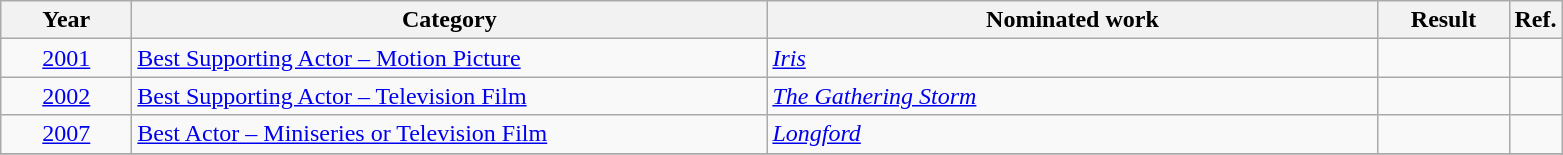<table class=wikitable>
<tr>
<th scope="col" style="width:5em;">Year</th>
<th scope="col" style="width:26em;">Category</th>
<th scope="col" style="width:25em;">Nominated work</th>
<th scope="col" style="width:5em;">Result</th>
<th>Ref.</th>
</tr>
<tr>
<td style="text-align:center;"><a href='#'>2001</a></td>
<td><a href='#'>Best Supporting Actor – Motion Picture</a></td>
<td><em><a href='#'>Iris</a></em></td>
<td></td>
<td style="text-align:center;"></td>
</tr>
<tr>
<td style="text-align:center;"><a href='#'>2002</a></td>
<td><a href='#'>Best Supporting Actor – Television Film</a></td>
<td><em><a href='#'>The Gathering Storm</a></em></td>
<td></td>
<td style="text-align:center;"></td>
</tr>
<tr>
<td style="text-align:center;"><a href='#'>2007</a></td>
<td><a href='#'>Best Actor – Miniseries or Television Film</a></td>
<td><em><a href='#'>Longford</a></em></td>
<td></td>
<td style="text-align:center;"></td>
</tr>
<tr>
</tr>
</table>
